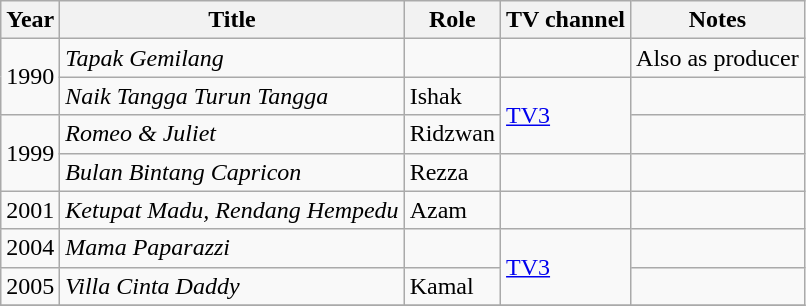<table class="wikitable">
<tr>
<th>Year</th>
<th>Title</th>
<th>Role</th>
<th>TV channel</th>
<th>Notes</th>
</tr>
<tr>
<td rowspan="2">1990</td>
<td><em>Tapak Gemilang</em></td>
<td></td>
<td></td>
<td>Also as producer</td>
</tr>
<tr>
<td><em>Naik Tangga Turun Tangga</em></td>
<td>Ishak</td>
<td rowspan=2><a href='#'>TV3</a></td>
<td></td>
</tr>
<tr>
<td rowspan="2">1999</td>
<td><em>Romeo & Juliet</em></td>
<td>Ridzwan</td>
<td></td>
</tr>
<tr>
<td><em>Bulan Bintang Capricon</em></td>
<td>Rezza</td>
<td></td>
<td></td>
</tr>
<tr>
<td>2001</td>
<td><em>Ketupat Madu, Rendang Hempedu</em></td>
<td>Azam</td>
<td></td>
<td></td>
</tr>
<tr>
<td>2004</td>
<td><em>Mama Paparazzi</em></td>
<td></td>
<td rowspan="2"><a href='#'>TV3</a></td>
<td></td>
</tr>
<tr>
<td>2005</td>
<td><em>Villa Cinta Daddy</em></td>
<td>Kamal</td>
<td></td>
</tr>
<tr>
</tr>
</table>
